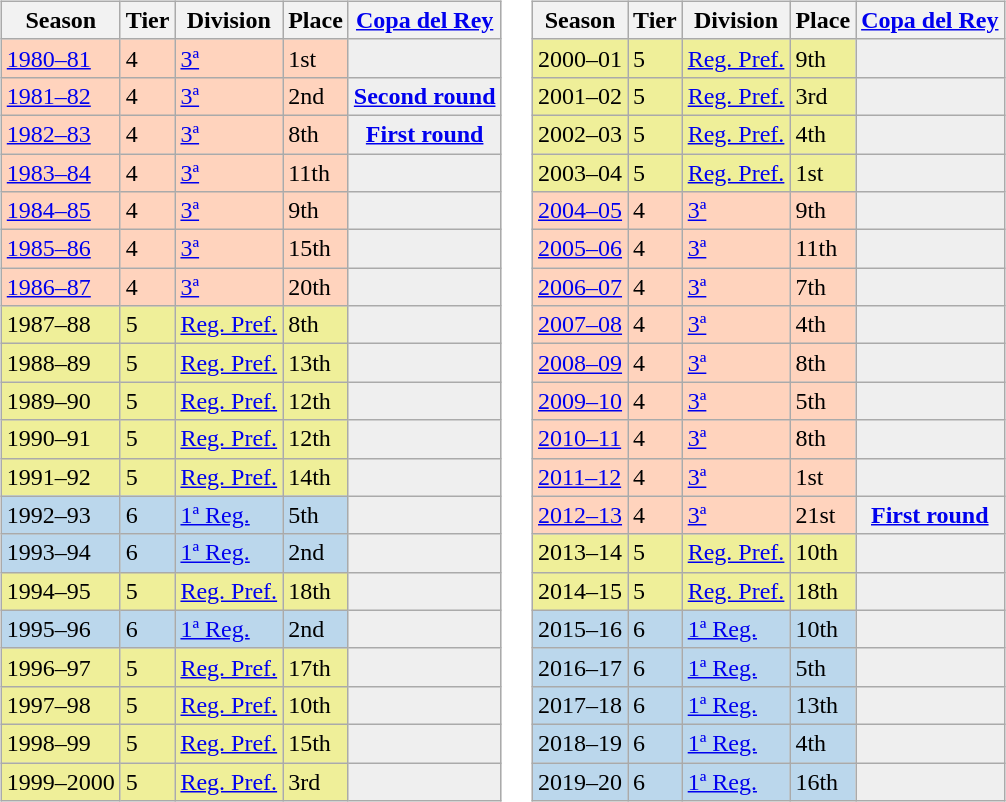<table>
<tr>
<td valign="top" width=0%><br><table class="wikitable">
<tr style="background:#f0f6fa;">
<th>Season</th>
<th>Tier</th>
<th>Division</th>
<th>Place</th>
<th><a href='#'>Copa del Rey</a></th>
</tr>
<tr>
<td style="background:#FFD3BD;"><a href='#'>1980–81</a></td>
<td style="background:#FFD3BD;">4</td>
<td style="background:#FFD3BD;"><a href='#'>3ª</a></td>
<td style="background:#FFD3BD;">1st</td>
<td style="background:#efefef;"></td>
</tr>
<tr>
<td style="background:#FFD3BD;"><a href='#'>1981–82</a></td>
<td style="background:#FFD3BD;">4</td>
<td style="background:#FFD3BD;"><a href='#'>3ª</a></td>
<td style="background:#FFD3BD;">2nd</td>
<th style="background:#efefef;"><a href='#'>Second round</a></th>
</tr>
<tr>
<td style="background:#FFD3BD;"><a href='#'>1982–83</a></td>
<td style="background:#FFD3BD;">4</td>
<td style="background:#FFD3BD;"><a href='#'>3ª</a></td>
<td style="background:#FFD3BD;">8th</td>
<th style="background:#efefef;"><a href='#'>First round</a></th>
</tr>
<tr>
<td style="background:#FFD3BD;"><a href='#'>1983–84</a></td>
<td style="background:#FFD3BD;">4</td>
<td style="background:#FFD3BD;"><a href='#'>3ª</a></td>
<td style="background:#FFD3BD;">11th</td>
<td style="background:#efefef;"></td>
</tr>
<tr>
<td style="background:#FFD3BD;"><a href='#'>1984–85</a></td>
<td style="background:#FFD3BD;">4</td>
<td style="background:#FFD3BD;"><a href='#'>3ª</a></td>
<td style="background:#FFD3BD;">9th</td>
<td style="background:#efefef;"></td>
</tr>
<tr>
<td style="background:#FFD3BD;"><a href='#'>1985–86</a></td>
<td style="background:#FFD3BD;">4</td>
<td style="background:#FFD3BD;"><a href='#'>3ª</a></td>
<td style="background:#FFD3BD;">15th</td>
<td style="background:#efefef;"></td>
</tr>
<tr>
<td style="background:#FFD3BD;"><a href='#'>1986–87</a></td>
<td style="background:#FFD3BD;">4</td>
<td style="background:#FFD3BD;"><a href='#'>3ª</a></td>
<td style="background:#FFD3BD;">20th</td>
<td style="background:#efefef;"></td>
</tr>
<tr>
<td style="background:#EFEF99;">1987–88</td>
<td style="background:#EFEF99;">5</td>
<td style="background:#EFEF99;"><a href='#'>Reg. Pref.</a></td>
<td style="background:#EFEF99;">8th</td>
<td style="background:#efefef;"></td>
</tr>
<tr>
<td style="background:#EFEF99;">1988–89</td>
<td style="background:#EFEF99;">5</td>
<td style="background:#EFEF99;"><a href='#'>Reg. Pref.</a></td>
<td style="background:#EFEF99;">13th</td>
<td style="background:#efefef;"></td>
</tr>
<tr>
<td style="background:#EFEF99;">1989–90</td>
<td style="background:#EFEF99;">5</td>
<td style="background:#EFEF99;"><a href='#'>Reg. Pref.</a></td>
<td style="background:#EFEF99;">12th</td>
<td style="background:#efefef;"></td>
</tr>
<tr>
<td style="background:#EFEF99;">1990–91</td>
<td style="background:#EFEF99;">5</td>
<td style="background:#EFEF99;"><a href='#'>Reg. Pref.</a></td>
<td style="background:#EFEF99;">12th</td>
<td style="background:#efefef;"></td>
</tr>
<tr>
<td style="background:#EFEF99;">1991–92</td>
<td style="background:#EFEF99;">5</td>
<td style="background:#EFEF99;"><a href='#'>Reg. Pref.</a></td>
<td style="background:#EFEF99;">14th</td>
<td style="background:#efefef;"></td>
</tr>
<tr>
<td style="background:#BBD7EC;">1992–93</td>
<td style="background:#BBD7EC;">6</td>
<td style="background:#BBD7EC;"><a href='#'>1ª Reg.</a></td>
<td style="background:#BBD7EC;">5th</td>
<td style="background:#efefef;"></td>
</tr>
<tr>
<td style="background:#BBD7EC;">1993–94</td>
<td style="background:#BBD7EC;">6</td>
<td style="background:#BBD7EC;"><a href='#'>1ª Reg.</a></td>
<td style="background:#BBD7EC;">2nd</td>
<td style="background:#efefef;"></td>
</tr>
<tr>
<td style="background:#EFEF99;">1994–95</td>
<td style="background:#EFEF99;">5</td>
<td style="background:#EFEF99;"><a href='#'>Reg. Pref.</a></td>
<td style="background:#EFEF99;">18th</td>
<td style="background:#efefef;"></td>
</tr>
<tr>
<td style="background:#BBD7EC;">1995–96</td>
<td style="background:#BBD7EC;">6</td>
<td style="background:#BBD7EC;"><a href='#'>1ª Reg.</a></td>
<td style="background:#BBD7EC;">2nd</td>
<td style="background:#efefef;"></td>
</tr>
<tr>
<td style="background:#EFEF99;">1996–97</td>
<td style="background:#EFEF99;">5</td>
<td style="background:#EFEF99;"><a href='#'>Reg. Pref.</a></td>
<td style="background:#EFEF99;">17th</td>
<td style="background:#efefef;"></td>
</tr>
<tr>
<td style="background:#EFEF99;">1997–98</td>
<td style="background:#EFEF99;">5</td>
<td style="background:#EFEF99;"><a href='#'>Reg. Pref.</a></td>
<td style="background:#EFEF99;">10th</td>
<td style="background:#efefef;"></td>
</tr>
<tr>
<td style="background:#EFEF99;">1998–99</td>
<td style="background:#EFEF99;">5</td>
<td style="background:#EFEF99;"><a href='#'>Reg. Pref.</a></td>
<td style="background:#EFEF99;">15th</td>
<td style="background:#efefef;"></td>
</tr>
<tr>
<td style="background:#EFEF99;">1999–2000</td>
<td style="background:#EFEF99;">5</td>
<td style="background:#EFEF99;"><a href='#'>Reg. Pref.</a></td>
<td style="background:#EFEF99;">3rd</td>
<td style="background:#efefef;"></td>
</tr>
</table>
</td>
<td valign="top" width=0%><br><table class="wikitable">
<tr style="background:#f0f6fa;">
<th>Season</th>
<th>Tier</th>
<th>Division</th>
<th>Place</th>
<th><a href='#'>Copa del Rey</a></th>
</tr>
<tr>
<td style="background:#EFEF99;">2000–01</td>
<td style="background:#EFEF99;">5</td>
<td style="background:#EFEF99;"><a href='#'>Reg. Pref.</a></td>
<td style="background:#EFEF99;">9th</td>
<td style="background:#efefef;"></td>
</tr>
<tr>
<td style="background:#EFEF99;">2001–02</td>
<td style="background:#EFEF99;">5</td>
<td style="background:#EFEF99;"><a href='#'>Reg. Pref.</a></td>
<td style="background:#EFEF99;">3rd</td>
<td style="background:#efefef;"></td>
</tr>
<tr>
<td style="background:#EFEF99;">2002–03</td>
<td style="background:#EFEF99;">5</td>
<td style="background:#EFEF99;"><a href='#'>Reg. Pref.</a></td>
<td style="background:#EFEF99;">4th</td>
<td style="background:#efefef;"></td>
</tr>
<tr>
<td style="background:#EFEF99;">2003–04</td>
<td style="background:#EFEF99;">5</td>
<td style="background:#EFEF99;"><a href='#'>Reg. Pref.</a></td>
<td style="background:#EFEF99;">1st</td>
<td style="background:#efefef;"></td>
</tr>
<tr>
<td style="background:#FFD3BD;"><a href='#'>2004–05</a></td>
<td style="background:#FFD3BD;">4</td>
<td style="background:#FFD3BD;"><a href='#'>3ª</a></td>
<td style="background:#FFD3BD;">9th</td>
<td style="background:#efefef;"></td>
</tr>
<tr>
<td style="background:#FFD3BD;"><a href='#'>2005–06</a></td>
<td style="background:#FFD3BD;">4</td>
<td style="background:#FFD3BD;"><a href='#'>3ª</a></td>
<td style="background:#FFD3BD;">11th</td>
<td style="background:#efefef;"></td>
</tr>
<tr>
<td style="background:#FFD3BD;"><a href='#'>2006–07</a></td>
<td style="background:#FFD3BD;">4</td>
<td style="background:#FFD3BD;"><a href='#'>3ª</a></td>
<td style="background:#FFD3BD;">7th</td>
<td style="background:#efefef;"></td>
</tr>
<tr>
<td style="background:#FFD3BD;"><a href='#'>2007–08</a></td>
<td style="background:#FFD3BD;">4</td>
<td style="background:#FFD3BD;"><a href='#'>3ª</a></td>
<td style="background:#FFD3BD;">4th</td>
<td style="background:#efefef;"></td>
</tr>
<tr>
<td style="background:#FFD3BD;"><a href='#'>2008–09</a></td>
<td style="background:#FFD3BD;">4</td>
<td style="background:#FFD3BD;"><a href='#'>3ª</a></td>
<td style="background:#FFD3BD;">8th</td>
<td style="background:#efefef;"></td>
</tr>
<tr>
<td style="background:#FFD3BD;"><a href='#'>2009–10</a></td>
<td style="background:#FFD3BD;">4</td>
<td style="background:#FFD3BD;"><a href='#'>3ª</a></td>
<td style="background:#FFD3BD;">5th</td>
<td style="background:#efefef;"></td>
</tr>
<tr>
<td style="background:#FFD3BD;"><a href='#'>2010–11</a></td>
<td style="background:#FFD3BD;">4</td>
<td style="background:#FFD3BD;"><a href='#'>3ª</a></td>
<td style="background:#FFD3BD;">8th</td>
<td style="background:#efefef;"></td>
</tr>
<tr>
<td style="background:#FFD3BD;"><a href='#'>2011–12</a></td>
<td style="background:#FFD3BD;">4</td>
<td style="background:#FFD3BD;"><a href='#'>3ª</a></td>
<td style="background:#FFD3BD;">1st</td>
<td style="background:#efefef;"></td>
</tr>
<tr>
<td style="background:#FFD3BD;"><a href='#'>2012–13</a></td>
<td style="background:#FFD3BD;">4</td>
<td style="background:#FFD3BD;"><a href='#'>3ª</a></td>
<td style="background:#FFD3BD;">21st</td>
<th style="background:#efefef;"><a href='#'>First round</a></th>
</tr>
<tr>
<td style="background:#EFEF99;">2013–14</td>
<td style="background:#EFEF99;">5</td>
<td style="background:#EFEF99;"><a href='#'>Reg. Pref.</a></td>
<td style="background:#EFEF99;">10th</td>
<td style="background:#efefef;"></td>
</tr>
<tr>
<td style="background:#EFEF99;">2014–15</td>
<td style="background:#EFEF99;">5</td>
<td style="background:#EFEF99;"><a href='#'>Reg. Pref.</a></td>
<td style="background:#EFEF99;">18th</td>
<td style="background:#efefef;"></td>
</tr>
<tr>
<td style="background:#BBD7EC;">2015–16</td>
<td style="background:#BBD7EC;">6</td>
<td style="background:#BBD7EC;"><a href='#'>1ª Reg.</a></td>
<td style="background:#BBD7EC;">10th</td>
<td style="background:#efefef;"></td>
</tr>
<tr>
<td style="background:#BBD7EC;">2016–17</td>
<td style="background:#BBD7EC;">6</td>
<td style="background:#BBD7EC;"><a href='#'>1ª Reg.</a></td>
<td style="background:#BBD7EC;">5th</td>
<td style="background:#efefef;"></td>
</tr>
<tr>
<td style="background:#BBD7EC;">2017–18</td>
<td style="background:#BBD7EC;">6</td>
<td style="background:#BBD7EC;"><a href='#'>1ª Reg.</a></td>
<td style="background:#BBD7EC;">13th</td>
<td style="background:#efefef;"></td>
</tr>
<tr>
<td style="background:#BBD7EC;">2018–19</td>
<td style="background:#BBD7EC;">6</td>
<td style="background:#BBD7EC;"><a href='#'>1ª Reg.</a></td>
<td style="background:#BBD7EC;">4th</td>
<td style="background:#efefef;"></td>
</tr>
<tr>
<td style="background:#BBD7EC;">2019–20</td>
<td style="background:#BBD7EC;">6</td>
<td style="background:#BBD7EC;"><a href='#'>1ª Reg.</a></td>
<td style="background:#BBD7EC;">16th</td>
<td style="background:#efefef;"></td>
</tr>
</table>
</td>
</tr>
</table>
